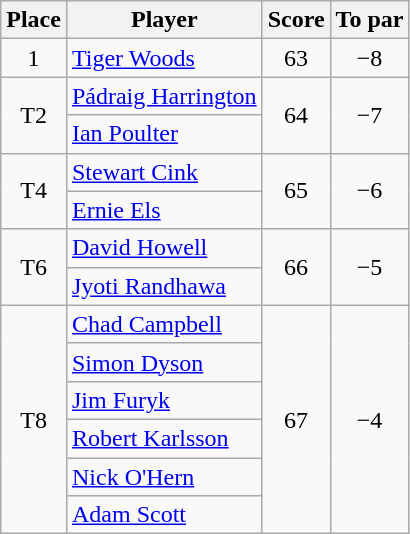<table class="wikitable">
<tr>
<th>Place</th>
<th>Player</th>
<th>Score</th>
<th>To par</th>
</tr>
<tr>
<td align=center>1</td>
<td> <a href='#'>Tiger Woods</a></td>
<td align=center>63</td>
<td align=center>−8</td>
</tr>
<tr>
<td rowspan="2" align=center>T2</td>
<td> <a href='#'>Pádraig Harrington</a></td>
<td rowspan="2" align=center>64</td>
<td rowspan="2" align=center>−7</td>
</tr>
<tr>
<td> <a href='#'>Ian Poulter</a></td>
</tr>
<tr>
<td rowspan="2" align=center>T4</td>
<td> <a href='#'>Stewart Cink</a></td>
<td rowspan="2" align=center>65</td>
<td rowspan="2" align=center>−6</td>
</tr>
<tr>
<td> <a href='#'>Ernie Els</a></td>
</tr>
<tr>
<td rowspan="2" align=center>T6</td>
<td> <a href='#'>David Howell</a></td>
<td rowspan="2" align=center>66</td>
<td rowspan="2" align=center>−5</td>
</tr>
<tr>
<td> <a href='#'>Jyoti Randhawa</a></td>
</tr>
<tr>
<td rowspan="6" align=center>T8</td>
<td> <a href='#'>Chad Campbell</a></td>
<td rowspan="6" align=center>67</td>
<td rowspan="6" align=center>−4</td>
</tr>
<tr>
<td> <a href='#'>Simon Dyson</a></td>
</tr>
<tr>
<td> <a href='#'>Jim Furyk</a></td>
</tr>
<tr>
<td> <a href='#'>Robert Karlsson</a></td>
</tr>
<tr>
<td> <a href='#'>Nick O'Hern</a></td>
</tr>
<tr>
<td> <a href='#'>Adam Scott</a></td>
</tr>
</table>
